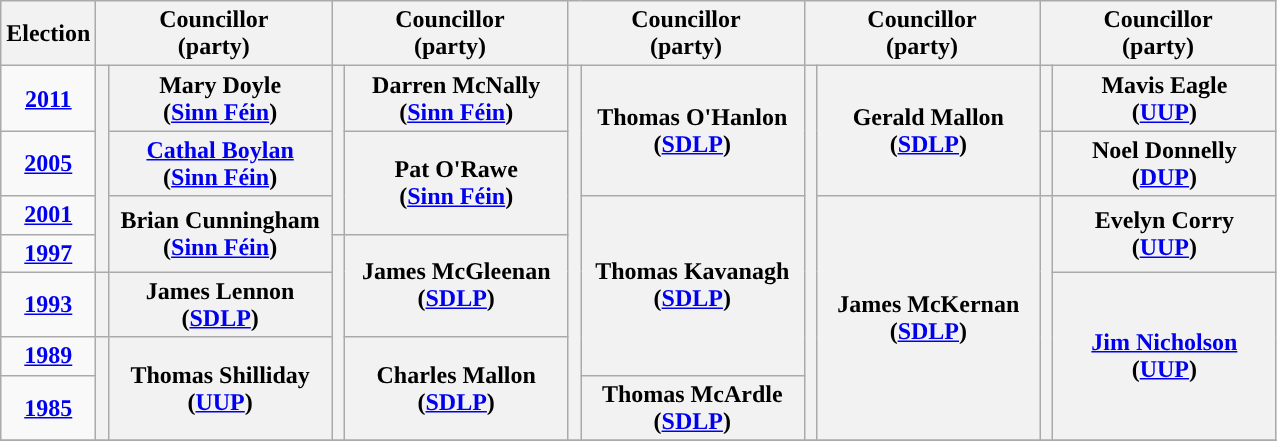<table class="wikitable" style="text-align:center">
<tr>
<th scope="col" width="50">Election</th>
<th scope="col" width="150" colspan = "2">Councillor<br> (party)</th>
<th scope="col" width="150" colspan = "2">Councillor<br> (party)</th>
<th scope="col" width="150" colspan = "2">Councillor<br> (party)</th>
<th scope="col" width="150" colspan = "2">Councillor<br> (party)</th>
<th scope="col" width="150" colspan = "2">Councillor<br> (party)</th>
</tr>
<tr>
<td><strong><a href='#'>2011</a></strong></td>
<th rowspan="4" width="1" style="background-color: "></th>
<th rowspan = "1">Mary Doyle <br> (<a href='#'>Sinn Féin</a>)</th>
<th rowspan="3" width="1" style="background-color: "></th>
<th rowspan = "1">Darren McNally <br> (<a href='#'>Sinn Féin</a>)</th>
<th rowspan="7" width="1" style="background-color: "></th>
<th rowspan = "2">Thomas O'Hanlon <br> (<a href='#'>SDLP</a>)</th>
<th rowspan="7" width="1" style="background-color: "></th>
<th rowspan = "2">Gerald Mallon <br> (<a href='#'>SDLP</a>)</th>
<th rowspan="1" width="1" style="background-color: "></th>
<th rowspan = "1">Mavis Eagle <br> (<a href='#'>UUP</a>)</th>
</tr>
<tr>
<td><strong><a href='#'>2005</a></strong></td>
<th rowspan = "1"><a href='#'>Cathal Boylan</a> <br> (<a href='#'>Sinn Féin</a>)</th>
<th rowspan = "2">Pat O'Rawe <br> (<a href='#'>Sinn Féin</a>)</th>
<th rowspan="1" width="1" style="background-color: "></th>
<th rowspan = "1">Noel Donnelly <br> (<a href='#'>DUP</a>)</th>
</tr>
<tr>
<td><strong><a href='#'>2001</a></strong></td>
<th rowspan = "2">Brian Cunningham <br> (<a href='#'>Sinn Féin</a>)</th>
<th rowspan = "4">Thomas Kavanagh <br> (<a href='#'>SDLP</a>)</th>
<th rowspan = "5">James McKernan <br> (<a href='#'>SDLP</a>)</th>
<th rowspan="5" width="1" style="background-color: "></th>
<th rowspan = "2">Evelyn Corry <br> (<a href='#'>UUP</a>)</th>
</tr>
<tr>
<td><strong><a href='#'>1997</a></strong></td>
<th rowspan="4" width="1" style="background-color: "></th>
<th rowspan = "2">James McGleenan <br> (<a href='#'>SDLP</a>)</th>
</tr>
<tr>
<td><strong><a href='#'>1993</a></strong></td>
<th rowspan="1" width="1" style="background-color: "></th>
<th rowspan = "1">James Lennon <br> (<a href='#'>SDLP</a>)</th>
<th rowspan = "3"><a href='#'>Jim Nicholson</a> <br> (<a href='#'>UUP</a>)</th>
</tr>
<tr>
<td><strong><a href='#'>1989</a></strong></td>
<th rowspan="2" width="1" style="background-color: "></th>
<th rowspan = "2">Thomas Shilliday <br> (<a href='#'>UUP</a>)</th>
<th rowspan = "2">Charles Mallon <br> (<a href='#'>SDLP</a>)</th>
</tr>
<tr>
<td><strong><a href='#'>1985</a></strong></td>
<th rowspan = "1">Thomas McArdle <br> (<a href='#'>SDLP</a>)</th>
</tr>
<tr>
</tr>
</table>
